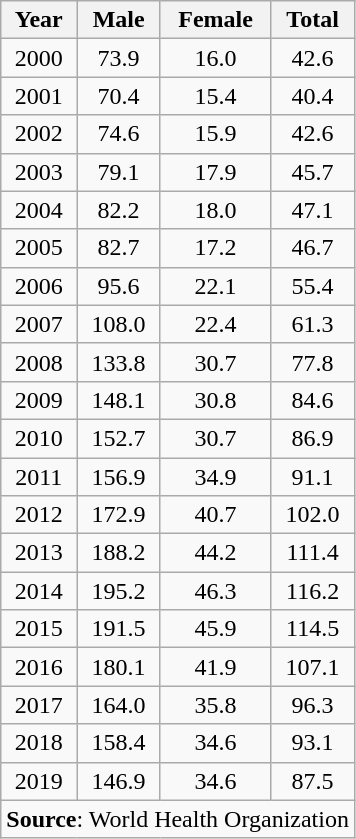<table class="wikitable mw-collapsible" style="text-align:center;">
<tr>
<th>Year</th>
<th>Male</th>
<th>Female</th>
<th>Total</th>
</tr>
<tr>
<td>2000</td>
<td>73.9</td>
<td>16.0</td>
<td>42.6</td>
</tr>
<tr>
<td>2001</td>
<td>70.4</td>
<td>15.4</td>
<td>40.4</td>
</tr>
<tr>
<td>2002</td>
<td>74.6</td>
<td>15.9</td>
<td>42.6</td>
</tr>
<tr>
<td>2003</td>
<td>79.1</td>
<td>17.9</td>
<td>45.7</td>
</tr>
<tr>
<td>2004</td>
<td>82.2</td>
<td>18.0</td>
<td>47.1</td>
</tr>
<tr>
<td>2005</td>
<td>82.7</td>
<td>17.2</td>
<td>46.7</td>
</tr>
<tr>
<td>2006</td>
<td>95.6</td>
<td>22.1</td>
<td>55.4</td>
</tr>
<tr>
<td>2007</td>
<td>108.0</td>
<td>22.4</td>
<td>61.3</td>
</tr>
<tr>
<td>2008</td>
<td>133.8</td>
<td>30.7</td>
<td>77.8</td>
</tr>
<tr>
<td>2009</td>
<td>148.1</td>
<td>30.8</td>
<td>84.6</td>
</tr>
<tr>
<td>2010</td>
<td>152.7</td>
<td>30.7</td>
<td>86.9</td>
</tr>
<tr>
<td>2011</td>
<td>156.9</td>
<td>34.9</td>
<td>91.1</td>
</tr>
<tr>
<td>2012</td>
<td>172.9</td>
<td>40.7</td>
<td>102.0</td>
</tr>
<tr>
<td>2013</td>
<td>188.2</td>
<td>44.2</td>
<td>111.4</td>
</tr>
<tr>
<td>2014</td>
<td>195.2</td>
<td>46.3</td>
<td>116.2</td>
</tr>
<tr>
<td>2015</td>
<td>191.5</td>
<td>45.9</td>
<td>114.5</td>
</tr>
<tr>
<td>2016</td>
<td>180.1</td>
<td>41.9</td>
<td>107.1</td>
</tr>
<tr>
<td>2017</td>
<td>164.0</td>
<td>35.8</td>
<td>96.3</td>
</tr>
<tr>
<td>2018</td>
<td>158.4</td>
<td>34.6</td>
<td>93.1</td>
</tr>
<tr>
<td>2019</td>
<td>146.9</td>
<td>34.6</td>
<td>87.5</td>
</tr>
<tr>
<td colspan="11"><strong>Source</strong>:  World Health Organization</td>
</tr>
</table>
